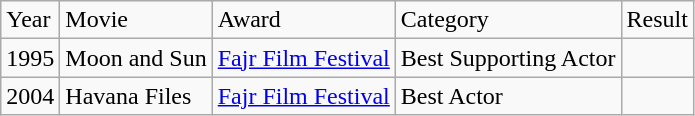<table class="wikitable sortable">
<tr>
<td>Year</td>
<td>Movie</td>
<td>Award</td>
<td>Category</td>
<td>Result</td>
</tr>
<tr>
<td>1995</td>
<td>Moon and Sun</td>
<td><a href='#'>Fajr Film Festival</a></td>
<td>Best Supporting Actor</td>
<td></td>
</tr>
<tr>
<td>2004</td>
<td>Havana Files</td>
<td><a href='#'>Fajr Film Festival</a></td>
<td>Best Actor</td>
<td></td>
</tr>
</table>
